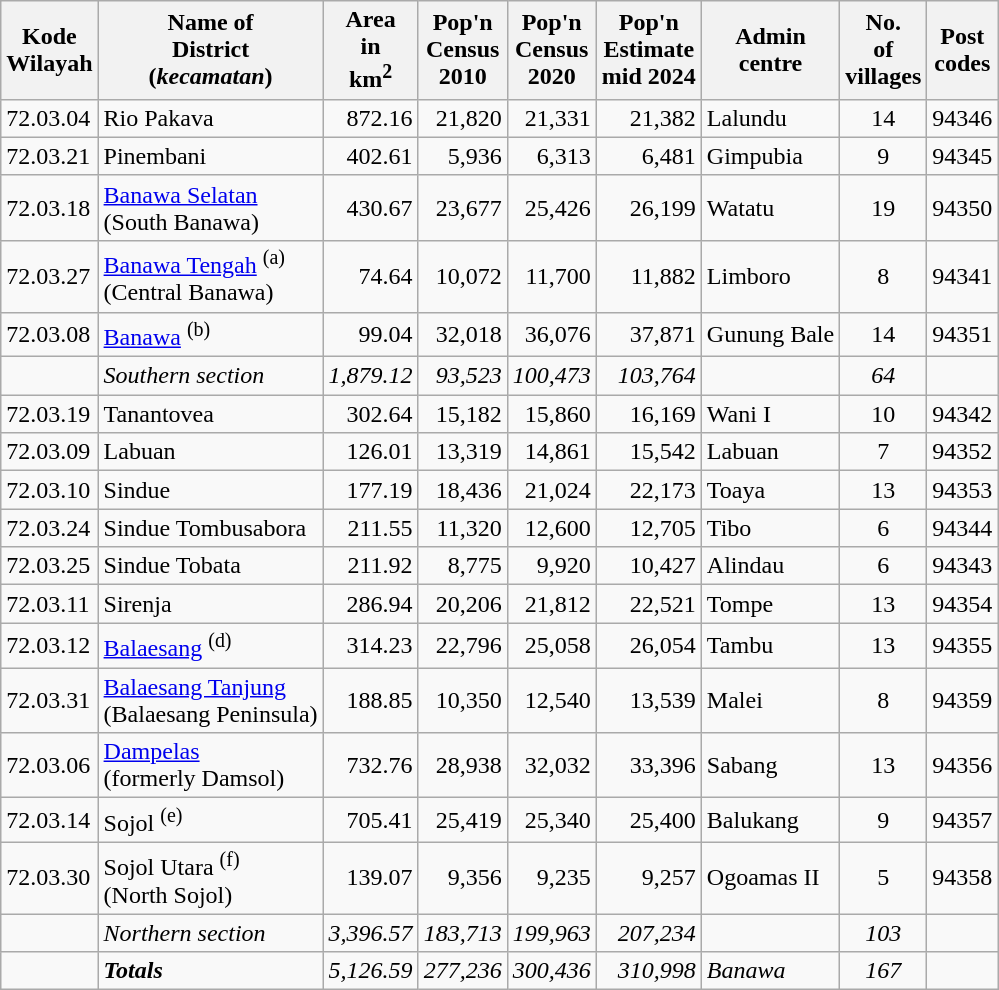<table class="sortable wikitable">
<tr>
<th>Kode <br>Wilayah</th>
<th>Name of<br>District<br>(<em>kecamatan</em>)</th>
<th>Area <br>in<br> km<sup>2</sup></th>
<th>Pop'n<br>Census<br>2010</th>
<th>Pop'n<br>Census<br>2020</th>
<th>Pop'n<br>Estimate<br>mid 2024</th>
<th>Admin<br>centre</th>
<th>No.<br>of<br>villages</th>
<th>Post<br>codes</th>
</tr>
<tr>
<td>72.03.04</td>
<td>Rio Pakava</td>
<td align="right">872.16</td>
<td align="right">21,820</td>
<td align="right">21,331</td>
<td align="right">21,382</td>
<td>Lalundu</td>
<td align="center">14</td>
<td>94346</td>
</tr>
<tr>
<td>72.03.21</td>
<td>Pinembani</td>
<td align="right">402.61</td>
<td align="right">5,936</td>
<td align="right">6,313</td>
<td align="right">6,481</td>
<td>Gimpubia</td>
<td align="center">9</td>
<td>94345</td>
</tr>
<tr>
<td>72.03.18</td>
<td><a href='#'>Banawa Selatan</a> <br> (South Banawa)</td>
<td align="right">430.67</td>
<td align="right">23,677</td>
<td align="right">25,426</td>
<td align="right">26,199</td>
<td>Watatu</td>
<td align="center">19</td>
<td>94350</td>
</tr>
<tr>
<td>72.03.27</td>
<td><a href='#'>Banawa Tengah</a> <sup>(a)</sup> <br> (Central Banawa)</td>
<td align="right">74.64</td>
<td align="right">10,072</td>
<td align="right">11,700</td>
<td align="right">11,882</td>
<td>Limboro</td>
<td align="center">8</td>
<td>94341</td>
</tr>
<tr>
<td>72.03.08</td>
<td><a href='#'>Banawa</a> <sup>(b)</sup></td>
<td align="right">99.04</td>
<td align="right">32,018</td>
<td align="right">36,076</td>
<td align="right">37,871</td>
<td>Gunung Bale</td>
<td align="center">14</td>
<td>94351</td>
</tr>
<tr>
<td></td>
<td><em>Southern section</em></td>
<td align="right"><em>1,879.12</em></td>
<td align="right"><em>93,523</em></td>
<td align="right"><em>100,473</em></td>
<td align="right"><em>103,764</em></td>
<td></td>
<td align="center"><em>64</em></td>
</tr>
<tr>
<td>72.03.19</td>
<td>Tanantovea</td>
<td align="right">302.64</td>
<td align="right">15,182</td>
<td align="right">15,860</td>
<td align="right">16,169</td>
<td>Wani I</td>
<td align="center">10</td>
<td>94342</td>
</tr>
<tr>
<td>72.03.09</td>
<td>Labuan</td>
<td align="right">126.01</td>
<td align="right">13,319</td>
<td align="right">14,861</td>
<td align="right">15,542</td>
<td>Labuan</td>
<td align="center">7</td>
<td>94352</td>
</tr>
<tr>
<td>72.03.10</td>
<td>Sindue</td>
<td align="right">177.19</td>
<td align="right">18,436</td>
<td align="right">21,024</td>
<td align="right">22,173</td>
<td>Toaya</td>
<td align="center">13</td>
<td>94353</td>
</tr>
<tr>
<td>72.03.24</td>
<td>Sindue Tombusabora</td>
<td align="right">211.55</td>
<td align="right">11,320</td>
<td align="right">12,600</td>
<td align="right">12,705</td>
<td>Tibo</td>
<td align="center">6</td>
<td>94344</td>
</tr>
<tr>
<td>72.03.25</td>
<td>Sindue Tobata</td>
<td align="right">211.92</td>
<td align="right">8,775</td>
<td align="right">9,920</td>
<td align="right">10,427</td>
<td>Alindau</td>
<td align="center">6</td>
<td>94343</td>
</tr>
<tr>
<td>72.03.11</td>
<td>Sirenja</td>
<td align="right">286.94</td>
<td align="right">20,206</td>
<td align="right">21,812</td>
<td align="right">22,521</td>
<td>Tompe</td>
<td align="center">13</td>
<td>94354</td>
</tr>
<tr>
<td>72.03.12</td>
<td><a href='#'>Balaesang</a> <sup>(d)</sup></td>
<td align="right">314.23</td>
<td align="right">22,796</td>
<td align="right">25,058</td>
<td align="right">26,054</td>
<td>Tambu</td>
<td align="center">13</td>
<td>94355</td>
</tr>
<tr>
<td>72.03.31</td>
<td><a href='#'>Balaesang Tanjung</a> <br> (Balaesang Peninsula)</td>
<td align="right">188.85</td>
<td align="right">10,350</td>
<td align="right">12,540</td>
<td align="right">13,539</td>
<td>Malei</td>
<td align="center">8</td>
<td>94359</td>
</tr>
<tr>
<td>72.03.06</td>
<td><a href='#'>Dampelas</a> <br>(formerly Damsol)</td>
<td align="right">732.76</td>
<td align="right">28,938</td>
<td align="right">32,032</td>
<td align="right">33,396</td>
<td>Sabang</td>
<td align="center">13</td>
<td>94356</td>
</tr>
<tr>
<td>72.03.14</td>
<td>Sojol <sup>(e)</sup></td>
<td align="right">705.41</td>
<td align="right">25,419</td>
<td align="right">25,340</td>
<td align="right">25,400</td>
<td>Balukang</td>
<td align="center">9</td>
<td>94357</td>
</tr>
<tr>
<td>72.03.30</td>
<td>Sojol Utara <sup>(f)</sup> <br> (North Sojol)</td>
<td align="right">139.07</td>
<td align="right">9,356</td>
<td align="right">9,235</td>
<td align="right">9,257</td>
<td>Ogoamas II</td>
<td align="center">5</td>
<td>94358</td>
</tr>
<tr>
<td></td>
<td><em>Northern section</em></td>
<td align="right"><em>3,396.57</em></td>
<td align="right"><em>183,713</em></td>
<td align="right"><em>199,963</em></td>
<td align="right"><em>207,234</em></td>
<td></td>
<td align="center"><em>103</em></td>
</tr>
<tr>
<td></td>
<td><strong><em>Totals</em></strong></td>
<td align="right"><em>5,126.59</em></td>
<td align="right"><em>277,236</em></td>
<td align="right"><em>300,436</em></td>
<td align="right"><em>310,998</em></td>
<td><em>Banawa</em></td>
<td align="center"><em>167</em></td>
<td></td>
</tr>
</table>
